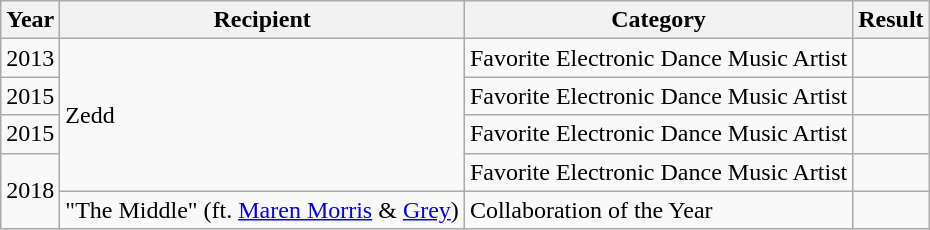<table class="wikitable">
<tr>
<th>Year</th>
<th>Recipient</th>
<th>Category</th>
<th>Result</th>
</tr>
<tr>
<td rowspan="1">2013</td>
<td rowspan="4">Zedd</td>
<td>Favorite Electronic Dance Music Artist</td>
<td></td>
</tr>
<tr>
<td rowspan="1">2015</td>
<td>Favorite Electronic Dance Music Artist</td>
<td></td>
</tr>
<tr>
<td rowspan="1">2015</td>
<td>Favorite Electronic Dance Music Artist</td>
<td></td>
</tr>
<tr>
<td rowspan="2">2018</td>
<td>Favorite Electronic Dance Music Artist</td>
<td></td>
</tr>
<tr>
<td rowspan="1">"The Middle" (ft. <a href='#'>Maren Morris</a> & <a href='#'>Grey</a>)</td>
<td>Collaboration of the Year</td>
<td></td>
</tr>
</table>
